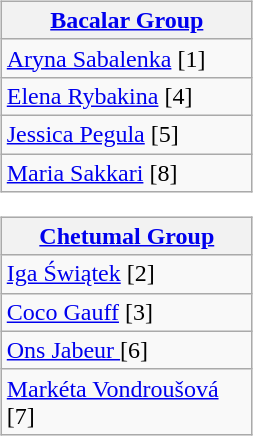<table>
<tr style="vertical-align:top">
<td><br><table class="wikitable nowrap">
<tr>
<th width=160><a href='#'>Bacalar Group</a></th>
</tr>
<tr>
<td> <a href='#'>Aryna Sabalenka</a> [1]</td>
</tr>
<tr>
<td> <a href='#'>Elena Rybakina</a> [4]</td>
</tr>
<tr>
<td> <a href='#'>Jessica Pegula</a> [5]</td>
</tr>
<tr>
<td> <a href='#'>Maria Sakkari</a> [8]</td>
</tr>
</table>
<table class="wikitable nowrap">
<tr>
<th width=160><a href='#'>Chetumal Group</a></th>
</tr>
<tr>
<td> <a href='#'>Iga Świątek</a> [2]</td>
</tr>
<tr>
<td> <a href='#'>Coco Gauff</a> [3]</td>
</tr>
<tr>
<td> <a href='#'>Ons Jabeur </a> [6]</td>
</tr>
<tr>
<td> <a href='#'>Markéta Vondroušová</a> [7]</td>
</tr>
</table>
</td>
</tr>
</table>
